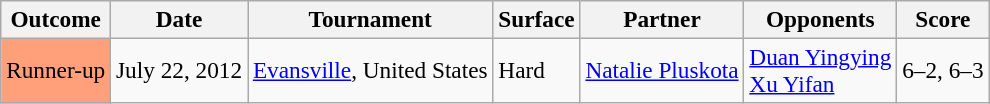<table class="sortable wikitable" style="font-size:97%;">
<tr>
<th>Outcome</th>
<th>Date</th>
<th>Tournament</th>
<th>Surface</th>
<th>Partner</th>
<th>Opponents</th>
<th>Score</th>
</tr>
<tr>
<td style="background:#ffa07a;">Runner-up</td>
<td>July 22, 2012</td>
<td><a href='#'>Evansville</a>, United States</td>
<td>Hard</td>
<td> <a href='#'>Natalie Pluskota</a></td>
<td> <a href='#'>Duan Yingying</a> <br>  <a href='#'>Xu Yifan</a></td>
<td>6–2, 6–3</td>
</tr>
</table>
